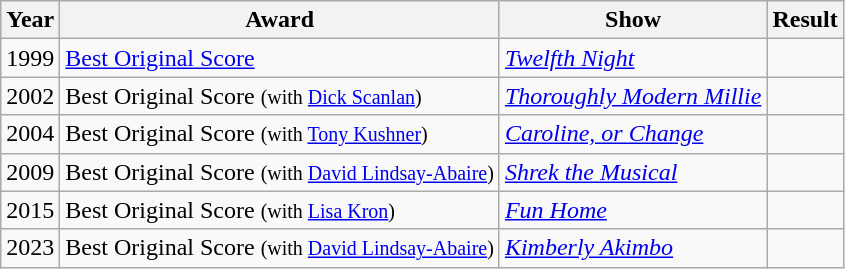<table class="wikitable">
<tr>
<th>Year</th>
<th>Award</th>
<th>Show</th>
<th>Result</th>
</tr>
<tr>
<td>1999</td>
<td><a href='#'>Best Original Score</a></td>
<td><em><a href='#'>Twelfth Night</a></em></td>
<td></td>
</tr>
<tr>
<td>2002</td>
<td>Best Original Score <small>(with <a href='#'>Dick Scanlan</a>)</small></td>
<td><em><a href='#'>Thoroughly Modern Millie</a></em></td>
<td></td>
</tr>
<tr>
<td>2004</td>
<td>Best Original Score <small>(with <a href='#'>Tony Kushner</a>)</small></td>
<td><em><a href='#'>Caroline, or Change</a></em></td>
<td></td>
</tr>
<tr>
<td>2009</td>
<td>Best Original Score <small>(with <a href='#'>David Lindsay-Abaire</a>)</small></td>
<td><em><a href='#'>Shrek the Musical</a></em></td>
<td></td>
</tr>
<tr>
<td>2015</td>
<td>Best Original Score <small>(with <a href='#'>Lisa Kron</a>)</small></td>
<td><em><a href='#'>Fun Home</a></em></td>
<td></td>
</tr>
<tr>
<td>2023</td>
<td>Best Original Score <small>(with <a href='#'>David Lindsay-Abaire</a>)</small></td>
<td><em><a href='#'>Kimberly Akimbo</a></em></td>
<td></td>
</tr>
</table>
